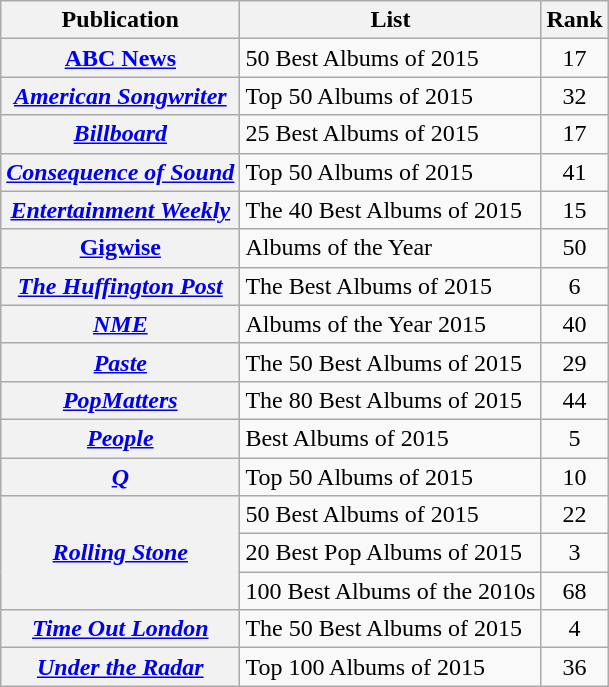<table class="wikitable sortable plainrowheaders">
<tr>
<th>Publication</th>
<th>List</th>
<th>Rank</th>
</tr>
<tr>
<th scope="row"><a href='#'>ABC News</a></th>
<td>50 Best Albums of 2015</td>
<td align="center">17</td>
</tr>
<tr>
<th scope="row"><em><a href='#'>American Songwriter</a></em></th>
<td>Top 50 Albums of 2015</td>
<td align="center">32</td>
</tr>
<tr>
<th scope="row"><em><a href='#'>Billboard</a></em></th>
<td>25 Best Albums of 2015</td>
<td align="center">17</td>
</tr>
<tr>
<th scope="row"><em><a href='#'>Consequence of Sound</a></em></th>
<td>Top 50 Albums of 2015</td>
<td align="center">41</td>
</tr>
<tr>
<th scope="row"><em><a href='#'>Entertainment Weekly</a></em></th>
<td>The 40 Best Albums of 2015</td>
<td align="center">15</td>
</tr>
<tr>
<th scope="row"><a href='#'>Gigwise</a></th>
<td>Albums of the Year</td>
<td align="center">50</td>
</tr>
<tr>
<th scope="row"><em><a href='#'>The Huffington Post</a></em></th>
<td>The Best Albums of 2015</td>
<td align="center">6</td>
</tr>
<tr>
<th scope="row"><em><a href='#'>NME</a></em></th>
<td>Albums of the Year 2015</td>
<td align="center">40</td>
</tr>
<tr>
<th scope="row"><em><a href='#'>Paste</a></em></th>
<td>The 50 Best Albums of 2015</td>
<td align="center">29</td>
</tr>
<tr>
<th scope="row"><em><a href='#'>PopMatters</a></em></th>
<td>The 80 Best Albums of 2015</td>
<td align="center">44</td>
</tr>
<tr>
<th scope="row"><em><a href='#'>People</a></em></th>
<td>Best Albums of 2015</td>
<td align="center">5</td>
</tr>
<tr>
<th scope="row"><em><a href='#'>Q</a></em></th>
<td>Top 50 Albums of 2015</td>
<td align="center">10</td>
</tr>
<tr>
<th scope="row" rowspan="3"><em><a href='#'>Rolling Stone</a></em></th>
<td>50 Best Albums of 2015</td>
<td align="center">22</td>
</tr>
<tr>
<td>20 Best Pop Albums of 2015</td>
<td align="center">3</td>
</tr>
<tr>
<td>100 Best Albums of the 2010s</td>
<td align="center">68</td>
</tr>
<tr>
<th scope="row"><em><a href='#'>Time Out London</a></em></th>
<td>The 50 Best Albums of 2015</td>
<td align="center">4</td>
</tr>
<tr>
<th scope="row"><em><a href='#'>Under the Radar</a></em></th>
<td>Top 100 Albums of 2015</td>
<td align="center">36</td>
</tr>
</table>
